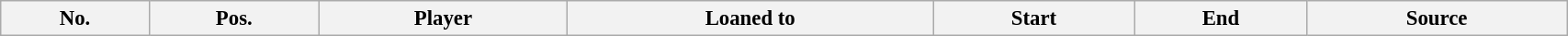<table class="wikitable sortable" style="width:90%; text-align:center; font-size:95%; text-align:left;">
<tr>
<th><strong>No.</strong></th>
<th><strong>Pos.</strong></th>
<th><strong>Player</strong></th>
<th><strong>Loaned to</strong></th>
<th><strong>Start</strong></th>
<th><strong>End</strong></th>
<th><strong>Source</strong></th>
</tr>
</table>
